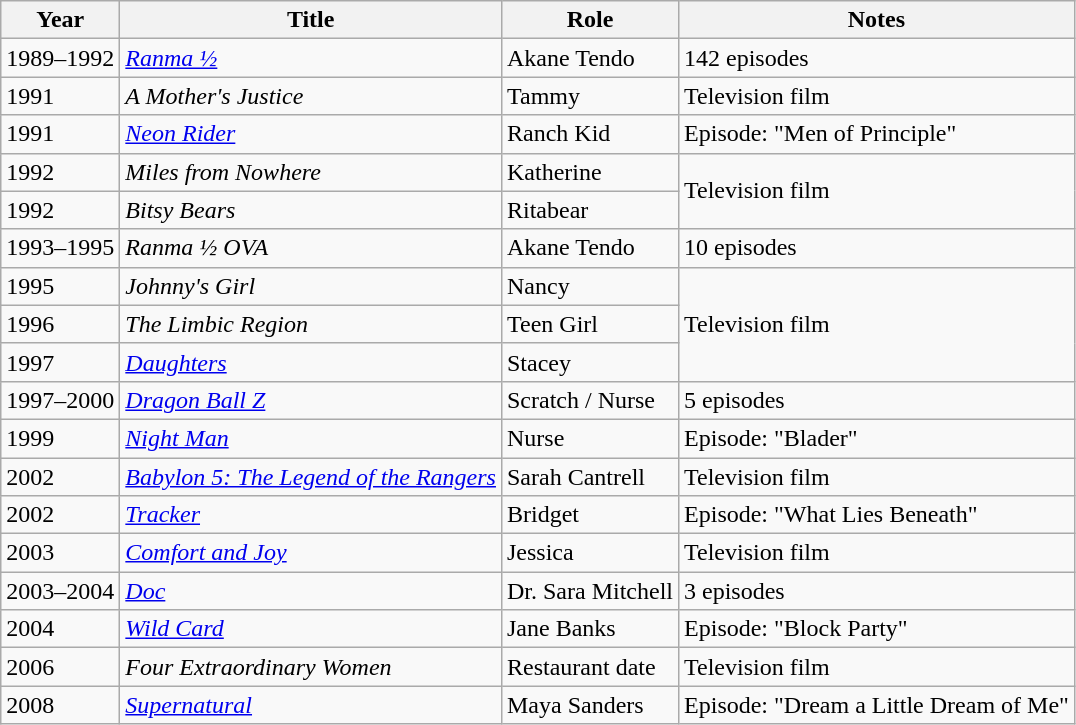<table class="wikitable sortable">
<tr>
<th>Year</th>
<th>Title</th>
<th>Role</th>
<th>Notes</th>
</tr>
<tr>
<td>1989–1992</td>
<td><em><a href='#'>Ranma ½</a></em></td>
<td>Akane Tendo</td>
<td>142 episodes</td>
</tr>
<tr>
<td>1991</td>
<td><em>A Mother's Justice</em></td>
<td>Tammy</td>
<td>Television film</td>
</tr>
<tr>
<td>1991</td>
<td><em><a href='#'>Neon Rider</a></em></td>
<td>Ranch Kid</td>
<td>Episode: "Men of Principle"</td>
</tr>
<tr>
<td>1992</td>
<td><em>Miles from Nowhere</em></td>
<td>Katherine</td>
<td rowspan="2">Television film</td>
</tr>
<tr>
<td>1992</td>
<td><em>Bitsy Bears</em></td>
<td>Ritabear</td>
</tr>
<tr>
<td>1993–1995</td>
<td><em>Ranma ½ OVA</em></td>
<td>Akane Tendo</td>
<td>10 episodes</td>
</tr>
<tr>
<td>1995</td>
<td><em>Johnny's Girl</em></td>
<td>Nancy</td>
<td rowspan="3">Television film</td>
</tr>
<tr>
<td>1996</td>
<td><em>The Limbic Region</em></td>
<td>Teen Girl</td>
</tr>
<tr>
<td>1997</td>
<td><em><a href='#'>Daughters</a></em></td>
<td>Stacey</td>
</tr>
<tr>
<td>1997–2000</td>
<td><em><a href='#'>Dragon Ball Z</a></em></td>
<td>Scratch / Nurse</td>
<td>5 episodes</td>
</tr>
<tr>
<td>1999</td>
<td><a href='#'><em>Night Man</em></a></td>
<td>Nurse</td>
<td>Episode: "Blader"</td>
</tr>
<tr>
<td>2002</td>
<td><em><a href='#'>Babylon 5: The Legend of the Rangers</a></em></td>
<td>Sarah Cantrell</td>
<td>Television film</td>
</tr>
<tr>
<td>2002</td>
<td><a href='#'><em>Tracker</em></a></td>
<td>Bridget</td>
<td>Episode: "What Lies Beneath"</td>
</tr>
<tr>
<td>2003</td>
<td><a href='#'><em>Comfort and Joy</em></a></td>
<td>Jessica</td>
<td>Television film</td>
</tr>
<tr>
<td>2003–2004</td>
<td><a href='#'><em>Doc</em></a></td>
<td>Dr. Sara Mitchell</td>
<td>3 episodes</td>
</tr>
<tr>
<td>2004</td>
<td><a href='#'><em>Wild Card</em></a></td>
<td>Jane Banks</td>
<td>Episode: "Block Party"</td>
</tr>
<tr>
<td>2006</td>
<td><em>Four Extraordinary Women</em></td>
<td>Restaurant date</td>
<td>Television film</td>
</tr>
<tr>
<td>2008</td>
<td><a href='#'><em>Supernatural</em></a></td>
<td>Maya Sanders</td>
<td>Episode: "Dream a Little Dream of Me"</td>
</tr>
</table>
